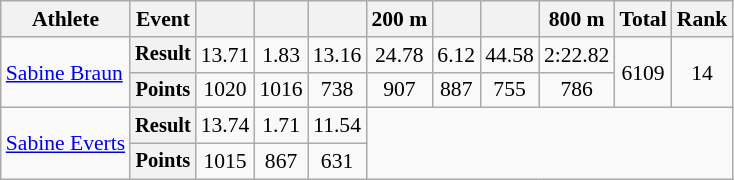<table class=wikitable style="font-size:90%; text-align:center">
<tr>
<th>Athlete</th>
<th>Event</th>
<th></th>
<th></th>
<th></th>
<th>200 m</th>
<th></th>
<th></th>
<th>800 m</th>
<th>Total</th>
<th>Rank</th>
</tr>
<tr align=center>
<td align=left rowspan=2><a href='#'>Sabine Braun</a></td>
<th style="font-size:95%">Result</th>
<td>13.71</td>
<td>1.83</td>
<td>13.16</td>
<td>24.78</td>
<td>6.12</td>
<td>44.58</td>
<td>2:22.82</td>
<td rowspan=2>6109</td>
<td rowspan=2>14</td>
</tr>
<tr align=center>
<th style="font-size:95%">Points</th>
<td>1020</td>
<td>1016</td>
<td>738</td>
<td>907</td>
<td>887</td>
<td>755</td>
<td>786</td>
</tr>
<tr align=center>
<td align=left rowspan=2><a href='#'>Sabine Everts</a></td>
<th style="font-size:95%">Result</th>
<td>13.74</td>
<td>1.71</td>
<td>11.54</td>
<td colspan=6 rowspan=2></td>
</tr>
<tr align=center>
<th style="font-size:95%">Points</th>
<td>1015</td>
<td>867</td>
<td>631</td>
</tr>
</table>
